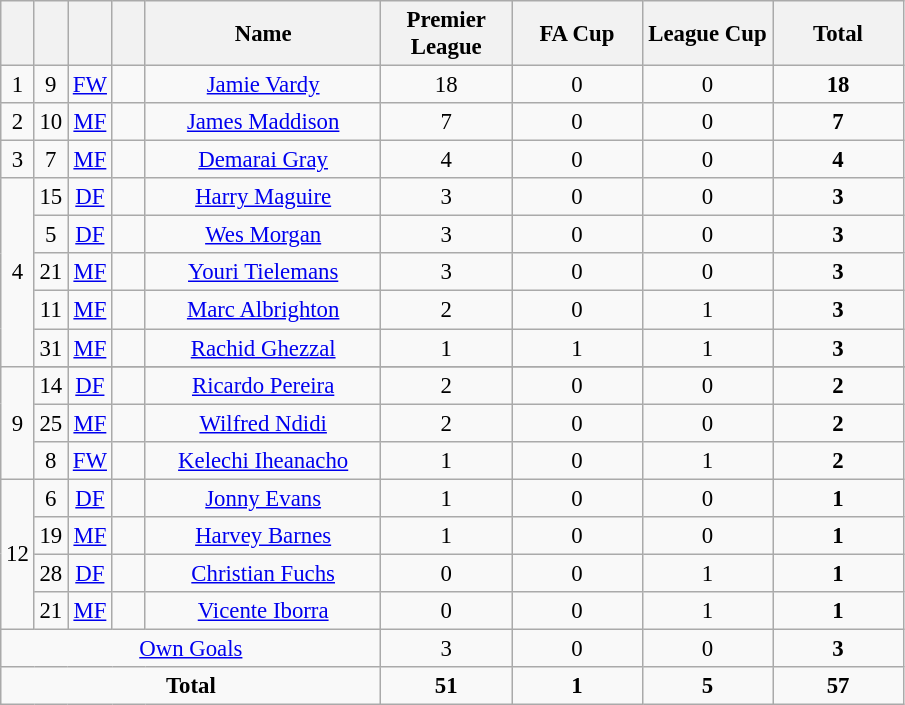<table class="wikitable sortable" style="font-size: 95%; text-align: center;">
<tr>
<th width=15></th>
<th width=15></th>
<th width=15></th>
<th width=15></th>
<th width=150>Name</th>
<th width=80>Premier League</th>
<th width=80>FA Cup</th>
<th width=80>League Cup</th>
<th width=80>Total</th>
</tr>
<tr>
<td>1</td>
<td>9</td>
<td><a href='#'>FW</a></td>
<td></td>
<td><a href='#'>Jamie Vardy</a></td>
<td>18</td>
<td>0</td>
<td>0</td>
<td><strong>18</strong></td>
</tr>
<tr>
<td>2</td>
<td>10</td>
<td><a href='#'>MF</a></td>
<td></td>
<td><a href='#'>James Maddison</a></td>
<td>7</td>
<td>0</td>
<td>0</td>
<td><strong>7</strong></td>
</tr>
<tr>
<td>3</td>
<td>7</td>
<td><a href='#'>MF</a></td>
<td></td>
<td><a href='#'>Demarai Gray</a></td>
<td>4</td>
<td>0</td>
<td>0</td>
<td><strong>4</strong></td>
</tr>
<tr>
<td rowspan=5>4</td>
<td>15</td>
<td><a href='#'>DF</a></td>
<td></td>
<td><a href='#'>Harry Maguire</a></td>
<td>3</td>
<td>0</td>
<td>0</td>
<td><strong>3</strong></td>
</tr>
<tr>
<td>5</td>
<td><a href='#'>DF</a></td>
<td></td>
<td><a href='#'>Wes Morgan</a></td>
<td>3</td>
<td>0</td>
<td>0</td>
<td><strong>3</strong></td>
</tr>
<tr>
<td>21</td>
<td><a href='#'>MF</a></td>
<td></td>
<td><a href='#'>Youri Tielemans</a></td>
<td>3</td>
<td>0</td>
<td>0</td>
<td><strong>3</strong></td>
</tr>
<tr>
<td>11</td>
<td><a href='#'>MF</a></td>
<td></td>
<td><a href='#'>Marc Albrighton</a></td>
<td>2</td>
<td>0</td>
<td>1</td>
<td><strong>3</strong></td>
</tr>
<tr>
<td>31</td>
<td><a href='#'>MF</a></td>
<td></td>
<td><a href='#'>Rachid Ghezzal</a></td>
<td>1</td>
<td>1</td>
<td>1</td>
<td><strong>3</strong></td>
</tr>
<tr>
<td rowspan=4>9</td>
</tr>
<tr>
<td>14</td>
<td><a href='#'>DF</a></td>
<td></td>
<td><a href='#'>Ricardo Pereira</a></td>
<td>2</td>
<td>0</td>
<td>0</td>
<td><strong>2</strong></td>
</tr>
<tr>
<td>25</td>
<td><a href='#'>MF</a></td>
<td></td>
<td><a href='#'>Wilfred Ndidi</a></td>
<td>2</td>
<td>0</td>
<td>0</td>
<td><strong>2</strong></td>
</tr>
<tr>
<td>8</td>
<td><a href='#'>FW</a></td>
<td></td>
<td><a href='#'>Kelechi Iheanacho</a></td>
<td>1</td>
<td>0</td>
<td>1</td>
<td><strong>2</strong></td>
</tr>
<tr>
<td rowspan=4>12</td>
<td>6</td>
<td><a href='#'>DF</a></td>
<td></td>
<td><a href='#'>Jonny Evans</a></td>
<td>1</td>
<td>0</td>
<td>0</td>
<td><strong>1</strong></td>
</tr>
<tr>
<td>19</td>
<td><a href='#'>MF</a></td>
<td></td>
<td><a href='#'>Harvey Barnes</a></td>
<td>1</td>
<td>0</td>
<td>0</td>
<td><strong>1</strong></td>
</tr>
<tr>
<td>28</td>
<td><a href='#'>DF</a></td>
<td></td>
<td><a href='#'>Christian Fuchs</a></td>
<td>0</td>
<td>0</td>
<td>1</td>
<td><strong>1</strong></td>
</tr>
<tr>
<td>21</td>
<td><a href='#'>MF</a></td>
<td></td>
<td><a href='#'>Vicente Iborra</a></td>
<td>0</td>
<td>0</td>
<td>1</td>
<td><strong>1</strong></td>
</tr>
<tr>
<td colspan=5><a href='#'>Own Goals</a></td>
<td>3</td>
<td>0</td>
<td>0</td>
<td><strong>3</strong></td>
</tr>
<tr>
<td colspan="5"><strong>Total</strong></td>
<td><strong>51</strong></td>
<td><strong>1</strong></td>
<td><strong>5</strong></td>
<td><strong>57</strong></td>
</tr>
</table>
